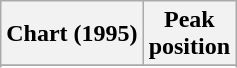<table class="wikitable sortable plainrowheaders" style="text-align:center">
<tr>
<th scope="col">Chart (1995)</th>
<th scope="col">Peak<br>position</th>
</tr>
<tr>
</tr>
<tr>
</tr>
<tr>
</tr>
</table>
